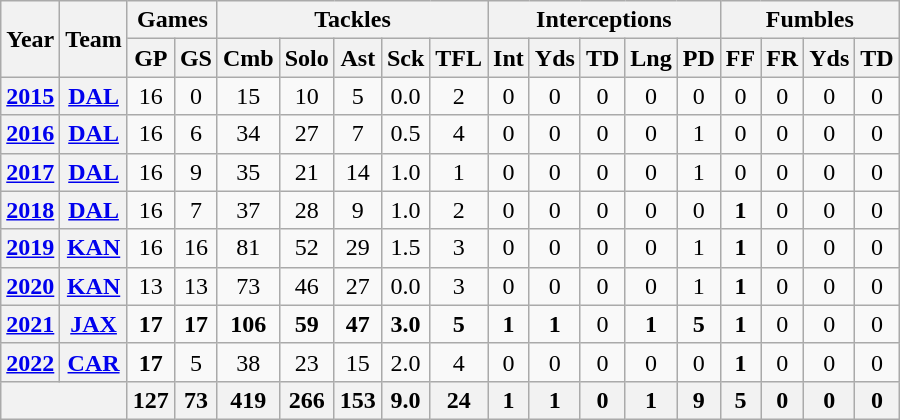<table class="wikitable" style="text-align:center">
<tr>
<th rowspan="2">Year</th>
<th rowspan="2">Team</th>
<th colspan="2">Games</th>
<th colspan="5">Tackles</th>
<th colspan="5">Interceptions</th>
<th colspan="4">Fumbles</th>
</tr>
<tr>
<th>GP</th>
<th>GS</th>
<th>Cmb</th>
<th>Solo</th>
<th>Ast</th>
<th>Sck</th>
<th>TFL</th>
<th>Int</th>
<th>Yds</th>
<th>TD</th>
<th>Lng</th>
<th>PD</th>
<th>FF</th>
<th>FR</th>
<th>Yds</th>
<th>TD</th>
</tr>
<tr>
<th><a href='#'>2015</a></th>
<th><a href='#'>DAL</a></th>
<td>16</td>
<td>0</td>
<td>15</td>
<td>10</td>
<td>5</td>
<td>0.0</td>
<td>2</td>
<td>0</td>
<td>0</td>
<td>0</td>
<td>0</td>
<td>0</td>
<td>0</td>
<td>0</td>
<td>0</td>
<td>0</td>
</tr>
<tr>
<th><a href='#'>2016</a></th>
<th><a href='#'>DAL</a></th>
<td>16</td>
<td>6</td>
<td>34</td>
<td>27</td>
<td>7</td>
<td>0.5</td>
<td>4</td>
<td>0</td>
<td>0</td>
<td>0</td>
<td>0</td>
<td>1</td>
<td>0</td>
<td>0</td>
<td>0</td>
<td>0</td>
</tr>
<tr>
<th><a href='#'>2017</a></th>
<th><a href='#'>DAL</a></th>
<td>16</td>
<td>9</td>
<td>35</td>
<td>21</td>
<td>14</td>
<td>1.0</td>
<td>1</td>
<td>0</td>
<td>0</td>
<td>0</td>
<td>0</td>
<td>1</td>
<td>0</td>
<td>0</td>
<td>0</td>
<td>0</td>
</tr>
<tr>
<th><a href='#'>2018</a></th>
<th><a href='#'>DAL</a></th>
<td>16</td>
<td>7</td>
<td>37</td>
<td>28</td>
<td>9</td>
<td>1.0</td>
<td>2</td>
<td>0</td>
<td>0</td>
<td>0</td>
<td>0</td>
<td>0</td>
<td><strong>1</strong></td>
<td>0</td>
<td>0</td>
<td>0</td>
</tr>
<tr>
<th><a href='#'>2019</a></th>
<th><a href='#'>KAN</a></th>
<td>16</td>
<td>16</td>
<td>81</td>
<td>52</td>
<td>29</td>
<td>1.5</td>
<td>3</td>
<td>0</td>
<td>0</td>
<td>0</td>
<td>0</td>
<td>1</td>
<td><strong>1</strong></td>
<td>0</td>
<td>0</td>
<td>0</td>
</tr>
<tr>
<th><a href='#'>2020</a></th>
<th><a href='#'>KAN</a></th>
<td>13</td>
<td>13</td>
<td>73</td>
<td>46</td>
<td>27</td>
<td>0.0</td>
<td>3</td>
<td>0</td>
<td>0</td>
<td>0</td>
<td>0</td>
<td>1</td>
<td><strong>1</strong></td>
<td>0</td>
<td>0</td>
<td>0</td>
</tr>
<tr>
<th><a href='#'>2021</a></th>
<th><a href='#'>JAX</a></th>
<td><strong>17</strong></td>
<td><strong>17</strong></td>
<td><strong>106</strong></td>
<td><strong>59</strong></td>
<td><strong>47</strong></td>
<td><strong>3.0</strong></td>
<td><strong>5</strong></td>
<td><strong>1</strong></td>
<td><strong>1</strong></td>
<td>0</td>
<td><strong>1</strong></td>
<td><strong>5</strong></td>
<td><strong>1</strong></td>
<td>0</td>
<td>0</td>
<td>0</td>
</tr>
<tr>
<th><a href='#'>2022</a></th>
<th><a href='#'>CAR</a></th>
<td><strong>17</strong></td>
<td>5</td>
<td>38</td>
<td>23</td>
<td>15</td>
<td>2.0</td>
<td>4</td>
<td>0</td>
<td>0</td>
<td>0</td>
<td>0</td>
<td>0</td>
<td><strong>1</strong></td>
<td>0</td>
<td>0</td>
<td>0</td>
</tr>
<tr>
<th colspan="2"></th>
<th>127</th>
<th>73</th>
<th>419</th>
<th>266</th>
<th>153</th>
<th>9.0</th>
<th>24</th>
<th>1</th>
<th>1</th>
<th>0</th>
<th>1</th>
<th>9</th>
<th>5</th>
<th>0</th>
<th>0</th>
<th>0</th>
</tr>
</table>
